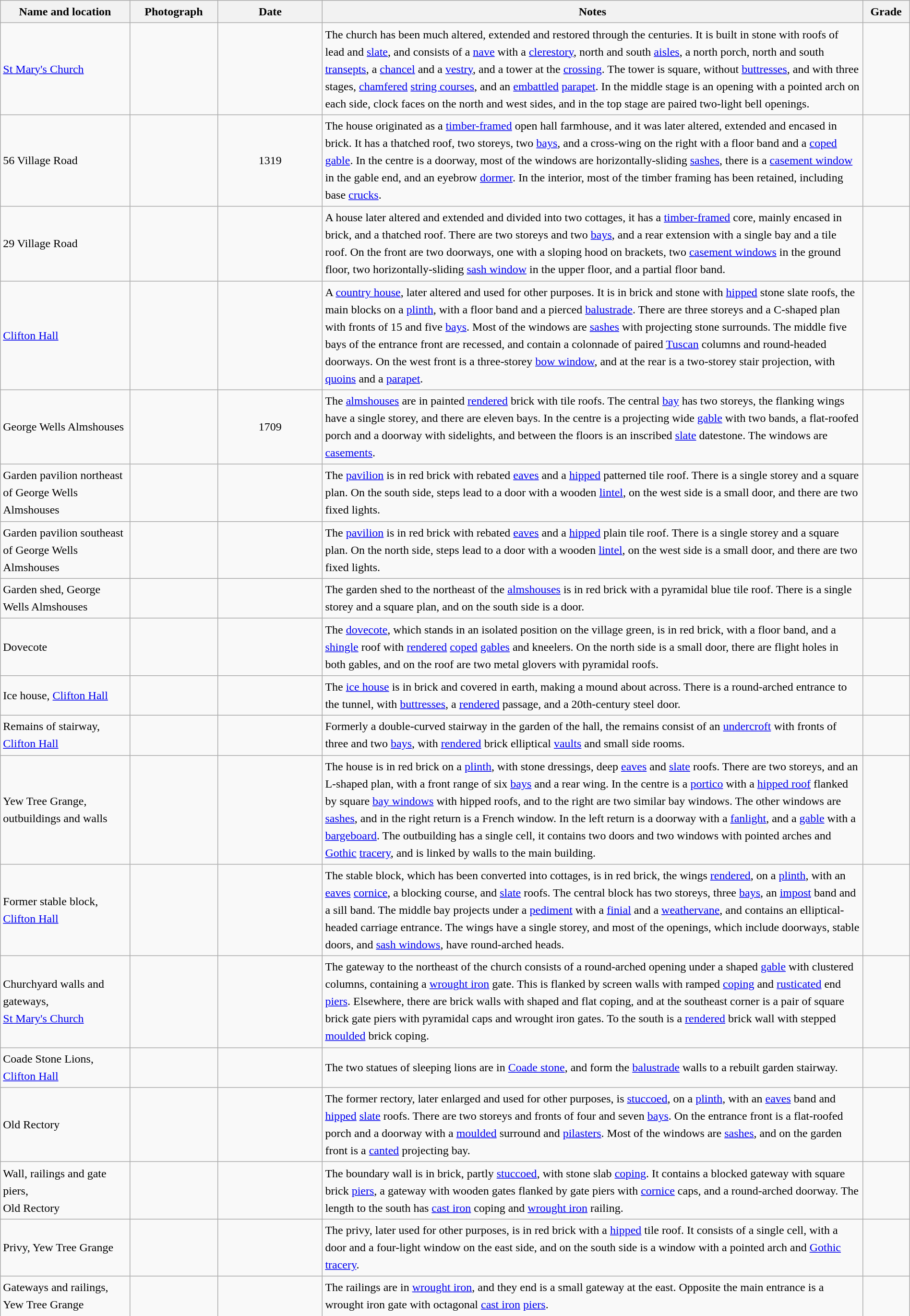<table class="wikitable sortable plainrowheaders" style="width:100%; border:0px; text-align:left; line-height:150%">
<tr>
<th scope="col"  style="width:150px">Name and location</th>
<th scope="col"  style="width:100px" class="unsortable">Photograph</th>
<th scope="col"  style="width:120px">Date</th>
<th scope="col"  style="width:650px" class="unsortable">Notes</th>
<th scope="col"  style="width:50px">Grade</th>
</tr>
<tr>
<td><a href='#'>St Mary's Church</a><br><small></small></td>
<td></td>
<td align="center"></td>
<td>The church has been much altered, extended and restored through the centuries.  It is built in stone with roofs of lead and <a href='#'>slate</a>, and consists of a <a href='#'>nave</a> with a <a href='#'>clerestory</a>, north and south <a href='#'>aisles</a>, a north porch, north and south <a href='#'>transepts</a>, a <a href='#'>chancel</a> and a <a href='#'>vestry</a>, and a tower at the <a href='#'>crossing</a>.  The tower is square, without <a href='#'>buttresses</a>, and with three stages, <a href='#'>chamfered</a> <a href='#'>string courses</a>, and an <a href='#'>embattled</a> <a href='#'>parapet</a>.  In the middle stage is an opening with a pointed arch on each side, clock faces on the north and west sides, and in the top stage are paired two-light bell openings.</td>
<td align="center" ></td>
</tr>
<tr>
<td>56 Village Road<br><small></small></td>
<td></td>
<td align="center">1319</td>
<td>The house originated as a <a href='#'>timber-framed</a> open hall farmhouse, and it was later altered, extended and encased in brick.  It has a thatched roof, two storeys, two <a href='#'>bays</a>, and a cross-wing on the right with a floor band and a <a href='#'>coped</a> <a href='#'>gable</a>.  In the centre is a doorway, most of the windows are horizontally-sliding <a href='#'>sashes</a>, there is a <a href='#'>casement window</a> in the gable end, and an eyebrow <a href='#'>dormer</a>.  In the interior, most of the timber framing has been retained, including base <a href='#'>crucks</a>.</td>
<td align="center" ></td>
</tr>
<tr>
<td>29 Village Road<br><small></small></td>
<td></td>
<td align="center"></td>
<td>A house later altered and extended and divided into two cottages, it has a <a href='#'>timber-framed</a> core, mainly encased in brick, and a thatched roof.  There are two storeys and two <a href='#'>bays</a>, and a rear extension with a single bay and a tile roof.  On the front are two doorways, one with a sloping hood on brackets, two <a href='#'>casement windows</a> in the ground floor, two horizontally-sliding <a href='#'>sash window</a> in the upper floor, and a partial floor band.</td>
<td align="center" ></td>
</tr>
<tr>
<td><a href='#'>Clifton Hall</a><br><small></small></td>
<td></td>
<td align="center"></td>
<td>A <a href='#'>country house</a>, later altered and used for other purposes.  It is in brick and stone with <a href='#'>hipped</a> stone slate roofs, the main blocks on a <a href='#'>plinth</a>, with a floor band and a pierced <a href='#'>balustrade</a>.  There are three storeys and a C-shaped plan with fronts of 15 and five <a href='#'>bays</a>.  Most of the windows are <a href='#'>sashes</a> with projecting stone surrounds.  The middle five bays of the entrance front are recessed, and contain a colonnade of paired <a href='#'>Tuscan</a> columns and round-headed doorways.  On the west front is a three-storey <a href='#'>bow window</a>, and at the rear is a two-storey stair projection, with <a href='#'>quoins</a> and a <a href='#'>parapet</a>.</td>
<td align="center" ></td>
</tr>
<tr>
<td>George Wells Almshouses<br><small></small></td>
<td></td>
<td align="center">1709</td>
<td>The <a href='#'>almshouses</a> are in painted <a href='#'>rendered</a> brick with tile roofs.  The central <a href='#'>bay</a> has two storeys, the flanking wings have a single storey, and there are eleven bays.  In the centre is a projecting wide <a href='#'>gable</a> with two bands, a flat-roofed porch and a doorway with sidelights, and between the floors is an inscribed <a href='#'>slate</a> datestone.  The windows are <a href='#'>casements</a>.</td>
<td align="center" ></td>
</tr>
<tr>
<td>Garden pavilion northeast of George Wells Almshouses<br><small></small></td>
<td></td>
<td align="center"></td>
<td>The <a href='#'>pavilion</a> is in red brick with rebated <a href='#'>eaves</a> and a <a href='#'>hipped</a> patterned tile roof.  There is a single storey and a square plan.  On the south side, steps lead to a door with a wooden <a href='#'>lintel</a>, on the west side is a small door, and there are two fixed lights.</td>
<td align="center" ></td>
</tr>
<tr>
<td>Garden pavilion southeast of George Wells Almshouses<br><small></small></td>
<td></td>
<td align="center"></td>
<td>The <a href='#'>pavilion</a> is in red brick with rebated <a href='#'>eaves</a> and a <a href='#'>hipped</a> plain tile roof.  There is a single storey and a square plan.  On the north side, steps lead to a door with a wooden <a href='#'>lintel</a>, on the west side is a small door, and there are two fixed lights.</td>
<td align="center" ></td>
</tr>
<tr>
<td>Garden shed, George Wells Almshouses<br><small></small></td>
<td></td>
<td align="center"></td>
<td>The garden shed to the northeast of the <a href='#'>almshouses</a> is in red brick with a pyramidal blue tile roof.  There is a single storey and a square plan, and on the south side is a door.</td>
<td align="center" ></td>
</tr>
<tr>
<td>Dovecote<br><small></small></td>
<td></td>
<td align="center"></td>
<td>The <a href='#'>dovecote</a>, which stands in an isolated position on the village green, is in red brick, with a floor band, and a <a href='#'>shingle</a> roof with <a href='#'>rendered</a> <a href='#'>coped</a> <a href='#'>gables</a> and kneelers.  On the north side is a small door, there are flight holes in both gables, and on the roof are two metal glovers with pyramidal roofs.</td>
<td align="center" ></td>
</tr>
<tr>
<td>Ice house, <a href='#'>Clifton Hall</a><br><small></small></td>
<td></td>
<td align="center"></td>
<td>The <a href='#'>ice house</a> is in brick and covered in earth, making a mound about  across.  There is a round-arched entrance to the tunnel, with <a href='#'>buttresses</a>, a <a href='#'>rendered</a> passage, and a 20th-century steel door.</td>
<td align="center" ></td>
</tr>
<tr>
<td>Remains of stairway, <a href='#'>Clifton Hall</a><br><small></small></td>
<td></td>
<td align="center"></td>
<td>Formerly a double-curved stairway in the garden of the hall, the remains consist of an <a href='#'>undercroft</a> with fronts of three and two <a href='#'>bays</a>, with <a href='#'>rendered</a> brick elliptical <a href='#'>vaults</a> and small side rooms.</td>
<td align="center" ></td>
</tr>
<tr>
<td>Yew Tree Grange, outbuildings and walls<br><small></small></td>
<td></td>
<td align="center"></td>
<td>The house is in red brick on a <a href='#'>plinth</a>, with stone dressings, deep <a href='#'>eaves</a> and <a href='#'>slate</a> roofs.  There are two storeys, and an L-shaped plan, with a front range of six <a href='#'>bays</a> and a rear wing.  In the centre is a <a href='#'>portico</a> with a <a href='#'>hipped roof</a> flanked by square <a href='#'>bay windows</a> with hipped roofs, and to the right are two similar bay windows.  The other windows are <a href='#'>sashes</a>, and in the right return is a French window.  In the left return is a doorway with a <a href='#'>fanlight</a>, and a <a href='#'>gable</a> with a <a href='#'>bargeboard</a>.  The outbuilding has a single cell, it contains two doors and two windows with pointed arches and <a href='#'>Gothic</a> <a href='#'>tracery</a>, and is linked by walls to the main building.</td>
<td align="center" ></td>
</tr>
<tr>
<td>Former stable block, <a href='#'>Clifton Hall</a><br><small></small></td>
<td></td>
<td align="center"></td>
<td>The stable block, which has been converted into cottages, is in red brick, the wings <a href='#'>rendered</a>, on a <a href='#'>plinth</a>, with an <a href='#'>eaves</a> <a href='#'>cornice</a>, a blocking course, and <a href='#'>slate</a> roofs.  The central block has two storeys, three <a href='#'>bays</a>, an <a href='#'>impost</a> band and a sill band.  The middle bay projects under a <a href='#'>pediment</a> with a <a href='#'>finial</a> and a <a href='#'>weathervane</a>, and contains an elliptical-headed carriage entrance.  The wings have a single storey, and most of the openings, which include doorways, stable doors, and <a href='#'>sash windows</a>, have round-arched heads.</td>
<td align="center" ></td>
</tr>
<tr>
<td>Churchyard walls and gateways,<br><a href='#'>St Mary's Church</a><br><small></small></td>
<td></td>
<td align="center"></td>
<td>The gateway to the northeast of the church consists of a round-arched opening under a shaped <a href='#'>gable</a> with clustered columns, containing a <a href='#'>wrought iron</a> gate.  This is flanked by screen walls with ramped <a href='#'>coping</a> and <a href='#'>rusticated</a> end <a href='#'>piers</a>.   Elsewhere, there are brick walls with shaped and flat coping, and at the southeast corner is a pair of square brick gate piers with pyramidal caps and wrought iron gates.  To the south is a <a href='#'>rendered</a> brick wall with stepped <a href='#'>moulded</a> brick coping.</td>
<td align="center" ></td>
</tr>
<tr>
<td>Coade Stone Lions, <a href='#'>Clifton Hall</a><br><small></small></td>
<td></td>
<td align="center"></td>
<td>The two statues of sleeping lions are in <a href='#'>Coade stone</a>, and form the <a href='#'>balustrade</a> walls to a rebuilt garden stairway.</td>
<td align="center" ></td>
</tr>
<tr>
<td>Old Rectory<br><small></small></td>
<td></td>
<td align="center"></td>
<td>The former rectory, later enlarged and used for other purposes, is <a href='#'>stuccoed</a>, on a <a href='#'>plinth</a>, with an <a href='#'>eaves</a> band and <a href='#'>hipped</a> <a href='#'>slate</a> roofs.  There are two storeys and fronts of four and seven <a href='#'>bays</a>.  On the entrance front is a flat-roofed porch and a doorway with a <a href='#'>moulded</a> surround and <a href='#'>pilasters</a>.  Most of the windows are <a href='#'>sashes</a>, and on the garden front is a <a href='#'>canted</a> projecting bay.</td>
<td align="center" ></td>
</tr>
<tr>
<td>Wall, railings and gate piers,<br>Old Rectory<br><small></small></td>
<td></td>
<td align="center"></td>
<td>The boundary wall is in brick, partly <a href='#'>stuccoed</a>, with stone slab <a href='#'>coping</a>.  It contains a blocked gateway with square brick <a href='#'>piers</a>, a gateway with wooden gates flanked by gate piers with <a href='#'>cornice</a> caps, and a round-arched doorway.  The length to the south has <a href='#'>cast iron</a> coping and <a href='#'>wrought iron</a> railing.</td>
<td align="center" ></td>
</tr>
<tr>
<td>Privy, Yew Tree Grange<br><small></small></td>
<td></td>
<td align="center"></td>
<td>The privy, later used for other purposes, is in red brick with a <a href='#'>hipped</a> tile roof.  It consists of a single cell, with a door and a four-light window on the east side, and on the south side is a window with a pointed arch and <a href='#'>Gothic</a> <a href='#'>tracery</a>.</td>
<td align="center" ></td>
</tr>
<tr>
<td>Gateways and railings,<br>Yew Tree Grange<br><small></small></td>
<td></td>
<td align="center"></td>
<td>The railings are in <a href='#'>wrought iron</a>, and they end is a small gateway at the east.  Opposite the main entrance is a wrought iron gate with octagonal <a href='#'>cast iron</a> <a href='#'>piers</a>.</td>
<td align="center" ></td>
</tr>
<tr>
</tr>
</table>
